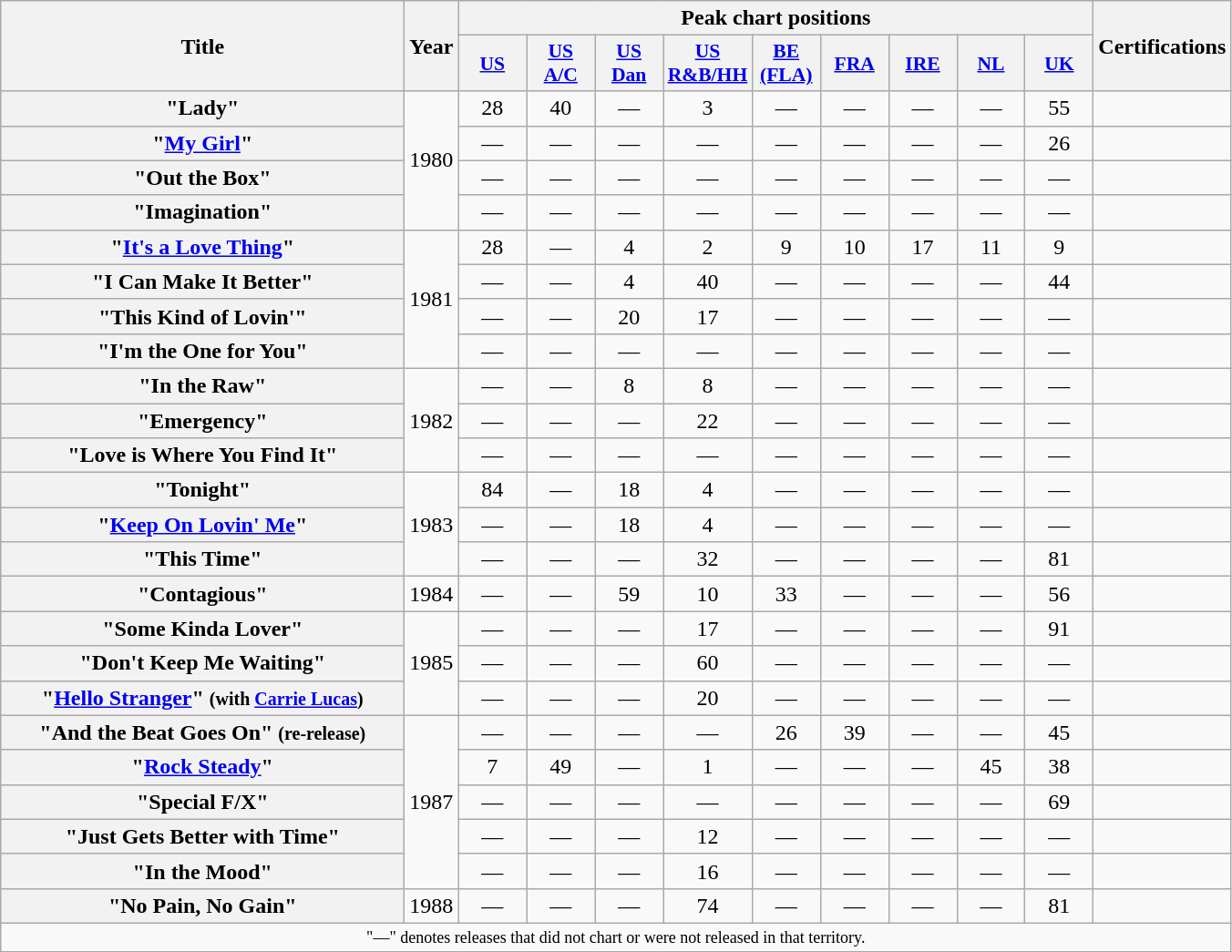<table class="wikitable plainrowheaders" style="text-align:center;">
<tr>
<th scope="col" rowspan="2" style="width:18em;">Title</th>
<th scope="col" rowspan="2">Year</th>
<th colspan="9" scope="col">Peak chart positions</th>
<th scope="col" rowspan="2">Certifications</th>
</tr>
<tr>
<th scope="col" style="width:3em;font-size:90%;"><a href='#'>US</a><br></th>
<th scope="col" style="width:3em;font-size:90%;"><a href='#'>US<br>A/C</a><br></th>
<th scope="col" style="width:3em;font-size:90%;"><a href='#'>US<br>Dan</a><br></th>
<th scope="col" style="width:3em;font-size:90%;"><a href='#'>US<br>R&B/HH</a><br></th>
<th scope="col" style="width:3em;font-size:90%;"><a href='#'>BE (FLA)</a><br></th>
<th scope="col" style="width:3em;font-size:90%;"><a href='#'>FRA</a><br></th>
<th scope="col" style="width:3em;font-size:90%;"><a href='#'>IRE</a><br></th>
<th scope="col" style="width:3em;font-size:90%;"><a href='#'>NL</a><br></th>
<th scope="col" style="width:3em;font-size:90%;"><a href='#'>UK</a><br></th>
</tr>
<tr>
<th scope="row">"Lady"</th>
<td rowspan="4">1980</td>
<td>28</td>
<td>40</td>
<td>—</td>
<td>3</td>
<td>—</td>
<td>—</td>
<td>—</td>
<td>—</td>
<td>55</td>
<td></td>
</tr>
<tr>
<th scope="row">"<a href='#'>My Girl</a>"</th>
<td>—</td>
<td>—</td>
<td>—</td>
<td>—</td>
<td>—</td>
<td>—</td>
<td>—</td>
<td>—</td>
<td>26</td>
<td></td>
</tr>
<tr>
<th scope="row">"Out the Box"</th>
<td>—</td>
<td>—</td>
<td>—</td>
<td>—</td>
<td>—</td>
<td>—</td>
<td>—</td>
<td>—</td>
<td>—</td>
<td></td>
</tr>
<tr>
<th scope="row">"Imagination"</th>
<td>—</td>
<td>—</td>
<td>—</td>
<td>—</td>
<td>—</td>
<td>—</td>
<td>—</td>
<td>—</td>
<td>—</td>
<td></td>
</tr>
<tr>
<th scope="row">"<a href='#'>It's a Love Thing</a>"</th>
<td rowspan="4">1981</td>
<td>28</td>
<td>—</td>
<td>4</td>
<td>2</td>
<td>9</td>
<td>10</td>
<td>17</td>
<td>11</td>
<td>9</td>
<td></td>
</tr>
<tr>
<th scope="row">"I Can Make It Better"</th>
<td>—</td>
<td>—</td>
<td>4</td>
<td>40</td>
<td>—</td>
<td>—</td>
<td>—</td>
<td>—</td>
<td>44</td>
<td></td>
</tr>
<tr>
<th scope="row">"This Kind of Lovin'"</th>
<td>—</td>
<td>—</td>
<td>20</td>
<td>17</td>
<td>—</td>
<td>—</td>
<td>—</td>
<td>—</td>
<td>—</td>
<td></td>
</tr>
<tr>
<th scope="row">"I'm the One for You"</th>
<td>—</td>
<td>—</td>
<td>—</td>
<td>—</td>
<td>—</td>
<td>—</td>
<td>—</td>
<td>—</td>
<td>—</td>
<td></td>
</tr>
<tr>
<th scope="row">"In the Raw"</th>
<td rowspan="3">1982</td>
<td>—</td>
<td>—</td>
<td>8</td>
<td>8</td>
<td>—</td>
<td>—</td>
<td>—</td>
<td>—</td>
<td>—</td>
<td></td>
</tr>
<tr>
<th scope="row">"Emergency"</th>
<td>—</td>
<td>—</td>
<td>—</td>
<td>22</td>
<td>—</td>
<td>—</td>
<td>—</td>
<td>—</td>
<td>—</td>
<td></td>
</tr>
<tr>
<th scope="row">"Love is Where You Find It"</th>
<td>—</td>
<td>—</td>
<td>—</td>
<td>—</td>
<td>—</td>
<td>—</td>
<td>—</td>
<td>—</td>
<td>—</td>
<td></td>
</tr>
<tr>
<th scope="row">"Tonight"</th>
<td rowspan="3">1983</td>
<td>84</td>
<td>—</td>
<td>18</td>
<td>4</td>
<td>—</td>
<td>—</td>
<td>—</td>
<td>—</td>
<td>—</td>
<td></td>
</tr>
<tr>
<th scope="row">"<a href='#'>Keep On Lovin' Me</a>"</th>
<td>—</td>
<td>—</td>
<td>18</td>
<td>4</td>
<td>—</td>
<td>—</td>
<td>—</td>
<td>—</td>
<td>—</td>
<td></td>
</tr>
<tr>
<th scope="row">"This Time"</th>
<td>—</td>
<td>—</td>
<td>—</td>
<td>32</td>
<td>—</td>
<td>—</td>
<td>—</td>
<td>—</td>
<td>81</td>
<td></td>
</tr>
<tr>
<th scope="row">"Contagious"</th>
<td>1984</td>
<td>—</td>
<td>—</td>
<td>59</td>
<td>10</td>
<td>33</td>
<td>—</td>
<td>—</td>
<td>—</td>
<td>56</td>
<td></td>
</tr>
<tr>
<th scope="row">"Some Kinda Lover"</th>
<td rowspan="3">1985</td>
<td>—</td>
<td>—</td>
<td>—</td>
<td>17</td>
<td>—</td>
<td>—</td>
<td>—</td>
<td>—</td>
<td>91</td>
<td></td>
</tr>
<tr>
<th scope="row">"Don't Keep Me Waiting"</th>
<td>—</td>
<td>—</td>
<td>—</td>
<td>60</td>
<td>—</td>
<td>—</td>
<td>—</td>
<td>—</td>
<td>—</td>
<td></td>
</tr>
<tr>
<th scope="row">"<a href='#'>Hello Stranger</a>" <small>(with <a href='#'>Carrie Lucas</a>)</small></th>
<td>—</td>
<td>—</td>
<td>—</td>
<td>20</td>
<td>—</td>
<td>—</td>
<td>—</td>
<td>—</td>
<td>—</td>
<td></td>
</tr>
<tr>
<th scope="row">"And the Beat Goes On" <small>(re-release)</small></th>
<td rowspan="5">1987</td>
<td>—</td>
<td>—</td>
<td>—</td>
<td>—</td>
<td>26</td>
<td>39</td>
<td>—</td>
<td>—</td>
<td>45</td>
<td></td>
</tr>
<tr>
<th scope="row">"<a href='#'>Rock Steady</a>"</th>
<td>7</td>
<td>49</td>
<td>—</td>
<td>1</td>
<td>—</td>
<td>—</td>
<td>—</td>
<td>45</td>
<td>38</td>
<td></td>
</tr>
<tr>
<th scope="row">"Special F/X"</th>
<td>—</td>
<td>—</td>
<td>—</td>
<td>—</td>
<td>—</td>
<td>—</td>
<td>—</td>
<td>—</td>
<td>69</td>
<td></td>
</tr>
<tr>
<th scope="row">"Just Gets Better with Time"</th>
<td>—</td>
<td>—</td>
<td>—</td>
<td>12</td>
<td>—</td>
<td>—</td>
<td>—</td>
<td>—</td>
<td>—</td>
<td></td>
</tr>
<tr>
<th scope="row">"In the Mood"</th>
<td>—</td>
<td>—</td>
<td>—</td>
<td>16</td>
<td>—</td>
<td>—</td>
<td>—</td>
<td>—</td>
<td>—</td>
<td></td>
</tr>
<tr>
<th scope="row">"No Pain, No Gain"</th>
<td>1988</td>
<td>—</td>
<td>—</td>
<td>—</td>
<td>74</td>
<td>—</td>
<td>—</td>
<td>—</td>
<td>—</td>
<td>81</td>
<td></td>
</tr>
<tr>
<td colspan="12" style="text-align:center; font-size:9pt;">"—" denotes releases that did not chart or were not released in that territory.</td>
</tr>
</table>
